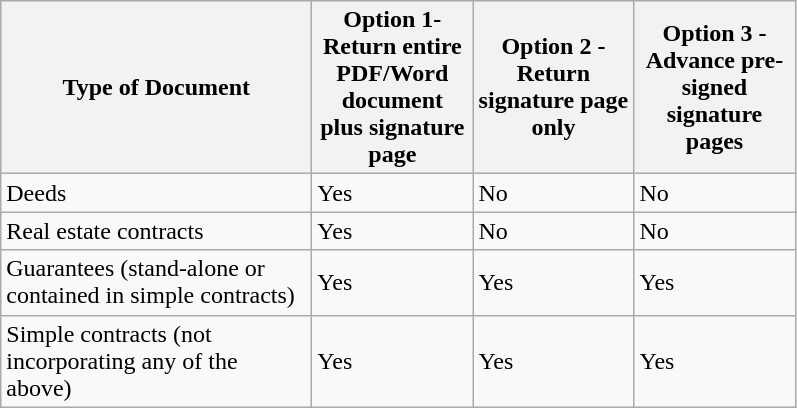<table class="wikitable">
<tr>
<th scope="col" width="200px">Type of Document</th>
<th scope="col" width="100px">Option 1- Return entire PDF/Word document plus signature page</th>
<th scope="col" width="100px">Option 2 - Return signature page only</th>
<th scope="col" width="100px">Option 3 - Advance pre-signed signature pages</th>
</tr>
<tr>
<td>Deeds</td>
<td>Yes</td>
<td>No</td>
<td>No</td>
</tr>
<tr>
<td>Real estate contracts</td>
<td>Yes</td>
<td>No</td>
<td>No</td>
</tr>
<tr>
<td>Guarantees (stand-alone or contained in simple contracts)</td>
<td>Yes</td>
<td>Yes</td>
<td>Yes</td>
</tr>
<tr>
<td>Simple contracts (not incorporating any of the above)</td>
<td>Yes</td>
<td>Yes</td>
<td>Yes</td>
</tr>
</table>
